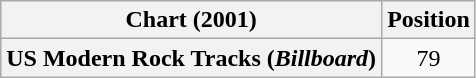<table class="wikitable plainrowheaders" style="text-align:center">
<tr>
<th>Chart (2001)</th>
<th>Position</th>
</tr>
<tr>
<th scope="row">US Modern Rock Tracks (<em>Billboard</em>)</th>
<td>79</td>
</tr>
</table>
